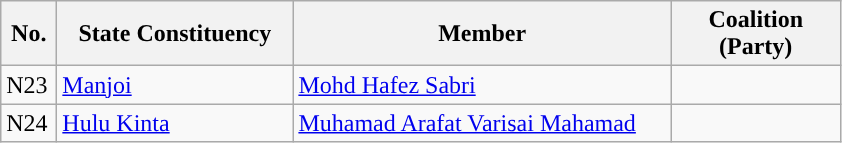<table class="wikitable">
<tr>
<th width="30">No.</th>
<th width="150">State Constituency</th>
<th width="245">Member</th>
<th width="105">Coalition (Party)</th>
</tr>
<tr>
<td>N23</td>
<td><a href='#'>Manjoi</a></td>
<td><a href='#'>Mohd Hafez Sabri</a></td>
<td></td>
</tr>
<tr>
<td>N24</td>
<td><a href='#'>Hulu Kinta</a></td>
<td><a href='#'>Muhamad Arafat Varisai Mahamad</a></td>
<td></td>
</tr>
</table>
